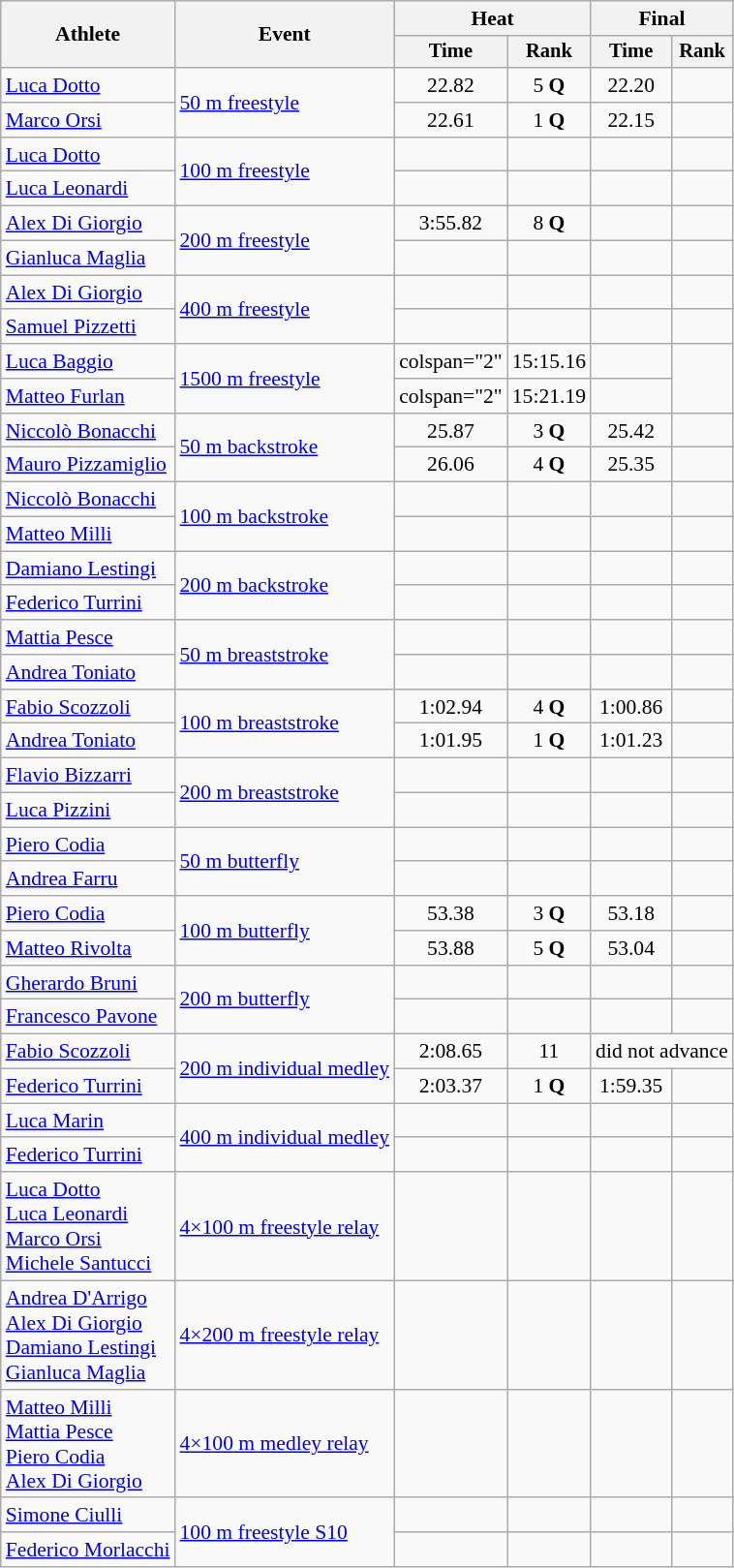<table class=wikitable style="font-size:90%">
<tr>
<th rowspan="2">Athlete</th>
<th rowspan="2">Event</th>
<th colspan="2">Heat</th>
<th colspan="2">Final</th>
</tr>
<tr style="font-size:95%">
<th>Time</th>
<th>Rank</th>
<th>Time</th>
<th>Rank</th>
</tr>
<tr align=center>
<td align=left><a href='#'>Luca Dotto</a></td>
<td align=left rowspan=2><a href='#'>50 m freestyle</a></td>
<td>22.82</td>
<td>5 <strong>Q</strong></td>
<td>22.20</td>
<td></td>
</tr>
<tr align=center>
<td align=left><a href='#'>Marco Orsi</a></td>
<td>22.61</td>
<td>1 <strong>Q</strong></td>
<td>22.15</td>
<td></td>
</tr>
<tr align=center>
<td align=left><a href='#'>Luca Dotto</a></td>
<td align=left rowspan=2><a href='#'>100 m freestyle</a></td>
<td></td>
<td></td>
<td></td>
<td></td>
</tr>
<tr align=center>
<td align=left><a href='#'>Luca Leonardi</a></td>
<td></td>
<td></td>
<td></td>
<td></td>
</tr>
<tr align=center>
<td align=left><a href='#'>Alex Di Giorgio</a></td>
<td align=left rowspan=2><a href='#'>200 m freestyle</a></td>
<td>3:55.82</td>
<td>8 <strong>Q</strong></td>
<td></td>
<td></td>
</tr>
<tr align=center>
<td align=left><a href='#'>Gianluca Maglia</a></td>
<td></td>
<td></td>
<td></td>
<td></td>
</tr>
<tr align=center>
<td align=left><a href='#'>Alex Di Giorgio</a></td>
<td align=left rowspan=2><a href='#'>400 m freestyle</a></td>
<td></td>
<td></td>
<td></td>
<td></td>
</tr>
<tr align=center>
<td align=left><a href='#'>Samuel Pizzetti</a></td>
<td></td>
<td></td>
<td></td>
<td></td>
</tr>
<tr align=center>
<td align=left><a href='#'>Luca Baggio</a></td>
<td align=left rowspan=2><a href='#'>1500 m freestyle</a></td>
<td>colspan="2" </td>
<td>15:15.16</td>
<td></td>
</tr>
<tr align=center>
<td align=left><a href='#'>Matteo Furlan</a></td>
<td>colspan="2" </td>
<td>15:21.19</td>
<td></td>
</tr>
<tr align=center>
<td align=left><a href='#'>Niccolò Bonacchi</a></td>
<td align=left rowspan=2><a href='#'>50 m backstroke</a></td>
<td>25.87</td>
<td>3 <strong>Q</strong></td>
<td>25.42</td>
<td></td>
</tr>
<tr align=center>
<td align=left><a href='#'>Mauro Pizzamiglio</a></td>
<td>26.06</td>
<td>4 <strong>Q</strong></td>
<td>25.35</td>
<td></td>
</tr>
<tr align=center>
<td align=left><a href='#'>Niccolò Bonacchi</a></td>
<td align=left rowspan=2><a href='#'>100 m backstroke</a></td>
<td></td>
<td></td>
<td></td>
<td></td>
</tr>
<tr align=center>
<td align=left><a href='#'>Matteo Milli</a></td>
<td></td>
<td></td>
<td></td>
<td></td>
</tr>
<tr align=center>
<td align=left><a href='#'>Damiano Lestingi</a></td>
<td align=left rowspan=2><a href='#'>200 m backstroke</a></td>
<td></td>
<td></td>
<td></td>
<td></td>
</tr>
<tr align=center>
<td align=left><a href='#'>Federico Turrini</a></td>
<td></td>
<td></td>
<td></td>
<td></td>
</tr>
<tr align=center>
<td align=left><a href='#'>Mattia Pesce</a></td>
<td align=left rowspan=2><a href='#'>50 m breaststroke</a></td>
<td></td>
<td></td>
<td></td>
<td></td>
</tr>
<tr align=center>
<td align=left><a href='#'>Andrea Toniato</a></td>
<td></td>
<td></td>
<td></td>
<td></td>
</tr>
<tr align=center>
<td align=left><a href='#'>Fabio Scozzoli</a></td>
<td align=left rowspan=2><a href='#'>100 m breaststroke</a></td>
<td>1:02.94</td>
<td>4 <strong>Q</strong></td>
<td>1:00.86</td>
<td></td>
</tr>
<tr align=center>
<td align=left><a href='#'>Andrea Toniato</a></td>
<td>1:01.95</td>
<td>1 <strong>Q</strong></td>
<td>1:01.23</td>
<td></td>
</tr>
<tr align=center>
<td align=left><a href='#'>Flavio Bizzarri</a></td>
<td align=left rowspan=2><a href='#'>200 m breaststroke</a></td>
<td></td>
<td></td>
<td></td>
<td></td>
</tr>
<tr align=center>
<td align=left><a href='#'>Luca Pizzini</a></td>
<td></td>
<td></td>
<td></td>
<td></td>
</tr>
<tr align=center>
<td align=left><a href='#'>Piero Codia</a></td>
<td align=left rowspan=2><a href='#'>50 m butterfly</a></td>
<td></td>
<td></td>
<td></td>
<td></td>
</tr>
<tr align=center>
<td align=left><a href='#'>Andrea Farru</a></td>
<td></td>
<td></td>
<td></td>
<td></td>
</tr>
<tr align=center>
<td align=left><a href='#'>Piero Codia</a></td>
<td align=left rowspan=2><a href='#'>100 m butterfly</a></td>
<td>53.38</td>
<td>3 <strong>Q</strong></td>
<td>53.18</td>
<td></td>
</tr>
<tr align=center>
<td align=left><a href='#'>Matteo Rivolta</a></td>
<td>53.88</td>
<td>5 <strong>Q</strong></td>
<td>53.04</td>
<td></td>
</tr>
<tr align=center>
<td align=left><a href='#'>Gherardo Bruni</a></td>
<td align=left rowspan=2><a href='#'>200 m butterfly</a></td>
<td></td>
<td></td>
<td></td>
<td></td>
</tr>
<tr align=center>
<td align=left><a href='#'>Francesco Pavone</a></td>
<td></td>
<td></td>
<td></td>
<td></td>
</tr>
<tr align=center>
<td align=left><a href='#'>Fabio Scozzoli</a></td>
<td align=left rowspan=2><a href='#'>200 m individual medley</a></td>
<td>2:08.65</td>
<td>11</td>
<td colspan="2">did not advance</td>
</tr>
<tr align=center>
<td align=left><a href='#'>Federico Turrini</a></td>
<td>2:03.37</td>
<td>1 <strong>Q</strong></td>
<td>1:59.35</td>
<td></td>
</tr>
<tr align=center>
<td align=left><a href='#'>Luca Marin</a></td>
<td align=left rowspan=2><a href='#'>400 m individual medley</a></td>
<td></td>
<td></td>
<td></td>
<td></td>
</tr>
<tr align=center>
<td align=left><a href='#'>Federico Turrini</a></td>
<td></td>
<td></td>
<td></td>
<td></td>
</tr>
<tr align=center>
<td align=left><a href='#'>Luca Dotto</a><br><a href='#'>Luca Leonardi</a><br><a href='#'>Marco Orsi</a><br><a href='#'>Michele Santucci</a></td>
<td align=left><a href='#'>4×100 m freestyle relay</a></td>
<td></td>
<td></td>
<td></td>
<td></td>
</tr>
<tr align=center>
<td align=left><a href='#'>Andrea D'Arrigo</a><br><a href='#'>Alex Di Giorgio</a><br><a href='#'>Damiano Lestingi</a><br><a href='#'>Gianluca Maglia</a></td>
<td align=left><a href='#'>4×200 m freestyle relay</a></td>
<td></td>
<td></td>
<td></td>
<td></td>
</tr>
<tr align=center>
<td align=left><a href='#'>Matteo Milli</a><br><a href='#'>Mattia Pesce</a><br><a href='#'>Piero Codia</a><br><a href='#'>Alex Di Giorgio</a></td>
<td align=left><a href='#'>4×100 m medley relay</a></td>
<td></td>
<td></td>
<td></td>
<td></td>
</tr>
<tr align=center>
<td align=left><a href='#'>Simone Ciulli</a></td>
<td align=left rowspan=2><a href='#'>100 m freestyle S10</a></td>
<td></td>
<td></td>
<td></td>
<td></td>
</tr>
<tr align=center>
<td align=left><a href='#'>Federico Morlacchi</a></td>
<td></td>
<td></td>
<td></td>
<td></td>
</tr>
</table>
